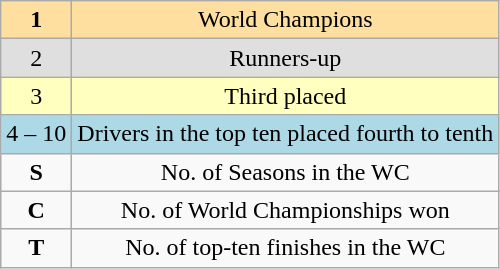<table class="wikitable" align="center">
<tr align="center">
<td style="background:#ffdf9f;"><strong>1</strong></td>
<td style="background:#ffdf9f;">World Champions</td>
</tr>
<tr align="center">
<td style="background:#dfdfdf;">2</td>
<td style="background:#dfdfdf;">Runners-up</td>
</tr>
<tr align="center">
<td style="background:#ffffbf;">3</td>
<td style="background:#ffffbf;">Third placed</td>
</tr>
<tr align="center">
<td style="background:lightblue;">4 – 10</td>
<td style="background:lightblue;">Drivers in the top ten placed fourth to tenth</td>
</tr>
<tr align="center">
<td><strong>S</strong></td>
<td>No. of Seasons in the WC</td>
</tr>
<tr align="center">
<td><strong>C</strong></td>
<td>No. of World Championships won</td>
</tr>
<tr align="center">
<td><strong>T</strong></td>
<td>No. of top-ten finishes in the WC</td>
</tr>
</table>
